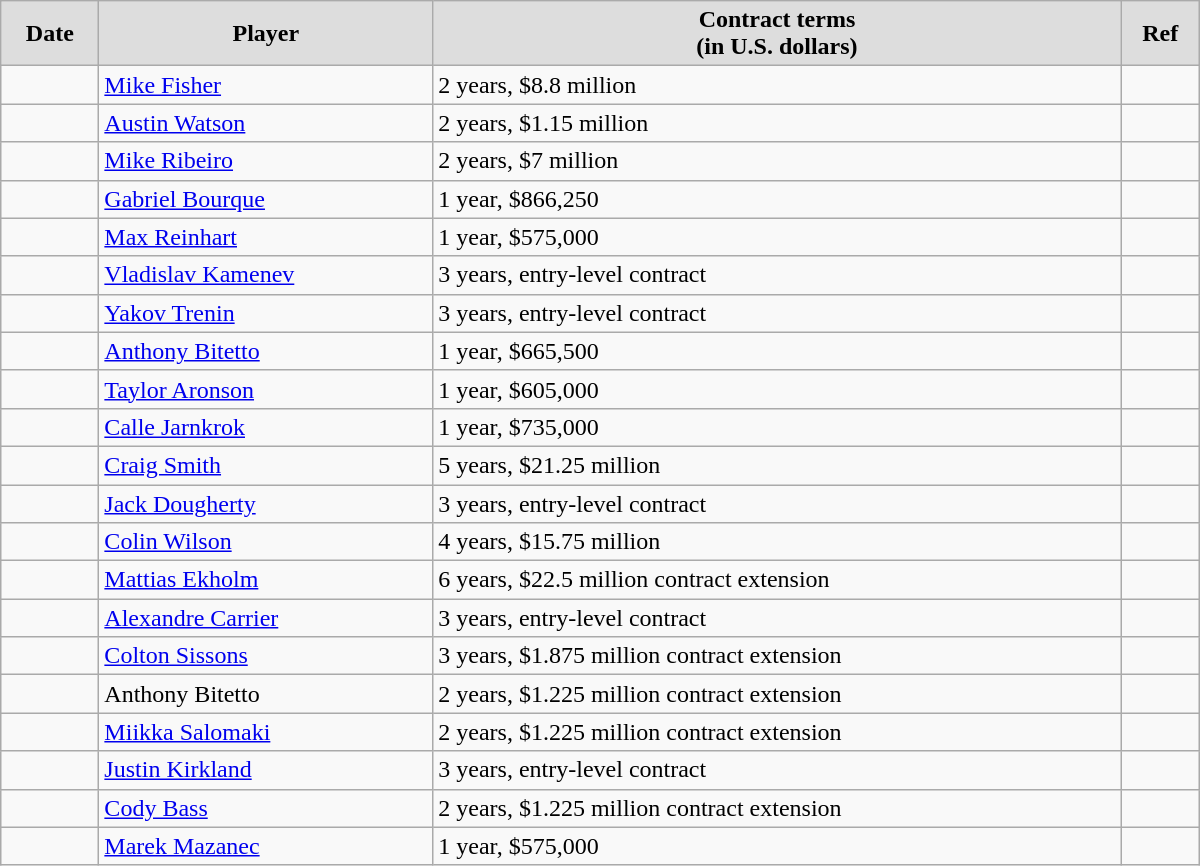<table class="wikitable" style="border-collapse: collapse; width: 50em; padding: 3;">
<tr align="center" bgcolor="#dddddd">
<td><strong>Date</strong></td>
<td><strong>Player</strong></td>
<td><strong>Contract terms</strong><br><strong>(in U.S. dollars)</strong></td>
<td><strong>Ref</strong></td>
</tr>
<tr>
<td></td>
<td><a href='#'>Mike Fisher</a></td>
<td>2 years, $8.8 million</td>
<td></td>
</tr>
<tr>
<td></td>
<td><a href='#'>Austin Watson</a></td>
<td>2 years, $1.15 million</td>
<td></td>
</tr>
<tr>
<td></td>
<td><a href='#'>Mike Ribeiro</a></td>
<td>2 years, $7 million</td>
<td></td>
</tr>
<tr>
<td></td>
<td><a href='#'>Gabriel Bourque</a></td>
<td>1 year, $866,250</td>
<td></td>
</tr>
<tr>
<td></td>
<td><a href='#'>Max Reinhart</a></td>
<td>1 year, $575,000</td>
<td></td>
</tr>
<tr>
<td></td>
<td><a href='#'>Vladislav Kamenev</a></td>
<td>3 years, entry-level contract</td>
<td></td>
</tr>
<tr>
<td></td>
<td><a href='#'>Yakov Trenin</a></td>
<td>3 years, entry-level contract</td>
<td></td>
</tr>
<tr>
<td></td>
<td><a href='#'>Anthony Bitetto</a></td>
<td>1 year, $665,500</td>
<td></td>
</tr>
<tr>
<td></td>
<td><a href='#'>Taylor Aronson</a></td>
<td>1 year, $605,000</td>
<td></td>
</tr>
<tr>
<td></td>
<td><a href='#'>Calle Jarnkrok</a></td>
<td>1 year, $735,000</td>
<td></td>
</tr>
<tr>
<td></td>
<td><a href='#'>Craig Smith</a></td>
<td>5 years, $21.25 million</td>
<td></td>
</tr>
<tr>
<td></td>
<td><a href='#'>Jack Dougherty</a></td>
<td>3 years, entry-level contract</td>
<td></td>
</tr>
<tr>
<td></td>
<td><a href='#'>Colin Wilson</a></td>
<td>4 years, $15.75 million</td>
<td></td>
</tr>
<tr>
<td></td>
<td><a href='#'>Mattias Ekholm</a></td>
<td>6 years, $22.5 million contract extension</td>
<td></td>
</tr>
<tr>
<td></td>
<td><a href='#'>Alexandre Carrier</a></td>
<td>3 years, entry-level contract</td>
<td></td>
</tr>
<tr>
<td></td>
<td><a href='#'>Colton Sissons</a></td>
<td>3 years, $1.875 million contract extension</td>
<td></td>
</tr>
<tr>
<td></td>
<td>Anthony Bitetto</td>
<td>2 years, $1.225 million contract extension</td>
<td></td>
</tr>
<tr>
<td></td>
<td><a href='#'>Miikka Salomaki</a></td>
<td>2 years, $1.225 million contract extension</td>
<td></td>
</tr>
<tr>
<td></td>
<td><a href='#'>Justin Kirkland</a></td>
<td>3 years, entry-level contract</td>
<td></td>
</tr>
<tr>
<td></td>
<td><a href='#'>Cody Bass</a></td>
<td>2 years, $1.225 million contract extension</td>
<td></td>
</tr>
<tr>
<td></td>
<td><a href='#'>Marek Mazanec</a></td>
<td>1 year, $575,000</td>
<td></td>
</tr>
</table>
